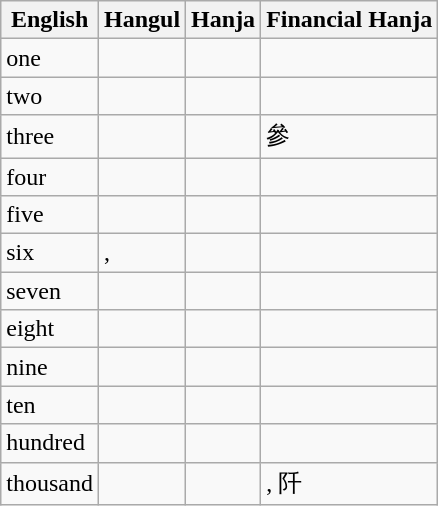<table class="wikitable">
<tr>
<th>English</th>
<th>Hangul</th>
<th>Hanja</th>
<th>Financial Hanja</th>
</tr>
<tr>
<td>one</td>
<td></td>
<td></td>
<td></td>
</tr>
<tr>
<td>two</td>
<td></td>
<td></td>
<td></td>
</tr>
<tr>
<td>three</td>
<td></td>
<td></td>
<td>參</td>
</tr>
<tr>
<td>four</td>
<td></td>
<td></td>
<td></td>
</tr>
<tr>
<td>five</td>
<td></td>
<td></td>
<td></td>
</tr>
<tr>
<td>six</td>
<td>, </td>
<td></td>
<td></td>
</tr>
<tr>
<td>seven</td>
<td></td>
<td></td>
<td></td>
</tr>
<tr>
<td>eight</td>
<td></td>
<td></td>
<td></td>
</tr>
<tr>
<td>nine</td>
<td></td>
<td></td>
<td></td>
</tr>
<tr>
<td>ten</td>
<td></td>
<td></td>
<td></td>
</tr>
<tr>
<td>hundred</td>
<td></td>
<td></td>
<td></td>
</tr>
<tr>
<td>thousand</td>
<td></td>
<td></td>
<td>, 阡</td>
</tr>
</table>
